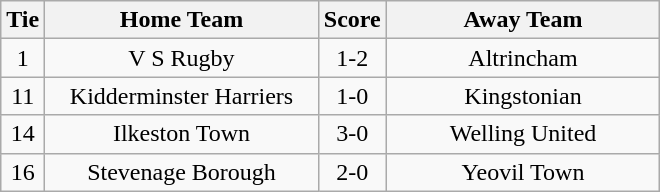<table class="wikitable" style="text-align:center;">
<tr>
<th width=20>Tie</th>
<th width=175>Home Team</th>
<th width=20>Score</th>
<th width=175>Away Team</th>
</tr>
<tr>
<td>1</td>
<td>V S Rugby</td>
<td>1-2</td>
<td>Altrincham</td>
</tr>
<tr>
<td>11</td>
<td>Kidderminster Harriers</td>
<td>1-0</td>
<td>Kingstonian</td>
</tr>
<tr>
<td>14</td>
<td>Ilkeston Town</td>
<td>3-0</td>
<td>Welling United</td>
</tr>
<tr>
<td>16</td>
<td>Stevenage Borough</td>
<td>2-0</td>
<td>Yeovil Town</td>
</tr>
</table>
